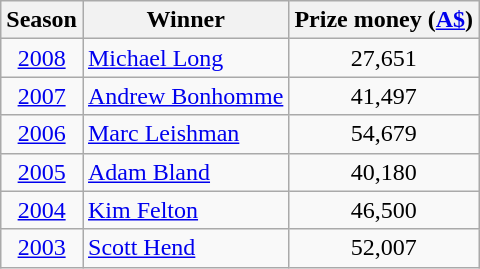<table class="wikitable">
<tr>
<th>Season</th>
<th>Winner</th>
<th>Prize money (<a href='#'>A$</a>)</th>
</tr>
<tr>
<td align=center><a href='#'>2008</a></td>
<td> <a href='#'>Michael Long</a></td>
<td align=center>27,651</td>
</tr>
<tr>
<td align=center><a href='#'>2007</a></td>
<td> <a href='#'>Andrew Bonhomme</a></td>
<td align=center>41,497</td>
</tr>
<tr>
<td align=center><a href='#'>2006</a></td>
<td> <a href='#'>Marc Leishman</a></td>
<td align=center>54,679</td>
</tr>
<tr>
<td align=center><a href='#'>2005</a></td>
<td> <a href='#'>Adam Bland</a></td>
<td align=center>40,180</td>
</tr>
<tr>
<td align=center><a href='#'>2004</a></td>
<td> <a href='#'>Kim Felton</a></td>
<td align=center>46,500</td>
</tr>
<tr>
<td align=center><a href='#'>2003</a></td>
<td> <a href='#'>Scott Hend</a></td>
<td align=center>52,007</td>
</tr>
</table>
